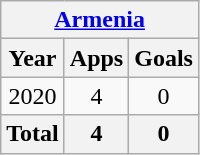<table class="wikitable" style="text-align:center">
<tr>
<th colspan=3><a href='#'>Armenia</a></th>
</tr>
<tr>
<th>Year</th>
<th>Apps</th>
<th>Goals</th>
</tr>
<tr>
<td>2020</td>
<td>4</td>
<td>0</td>
</tr>
<tr>
<th>Total</th>
<th>4</th>
<th>0</th>
</tr>
</table>
